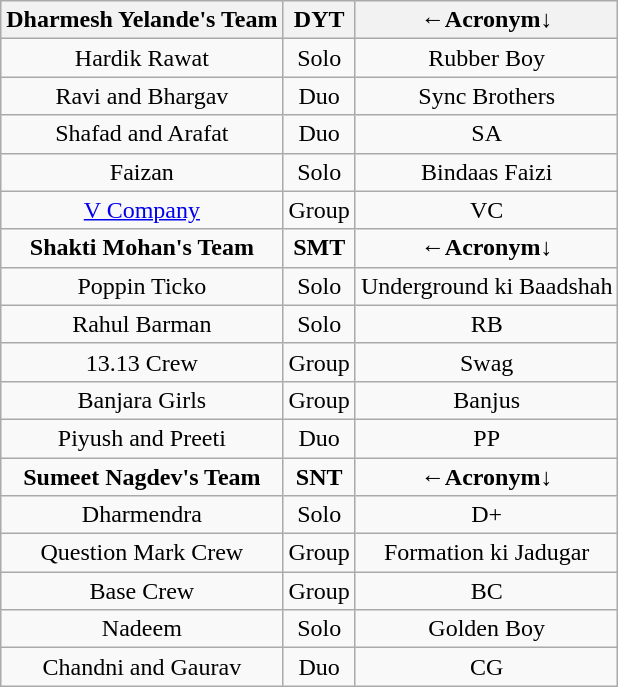<table class=wikitable>
<tr>
<th style="text-align: center; font-weight: bold;">Dharmesh Yelande's Team</th>
<th style="text-align: center;">DYT</th>
<th style="text-align: center; font-weight: bold;">←Acronym↓</th>
</tr>
<tr>
<td style="text-align: center;">Hardik Rawat</td>
<td style="text-align: center;">Solo</td>
<td style="text-align: center;">Rubber Boy</td>
</tr>
<tr>
<td style="text-align: center;">Ravi and Bhargav</td>
<td style="text-align: center;">Duo</td>
<td style="text-align: center;">Sync Brothers</td>
</tr>
<tr>
<td style="text-align: center;">Shafad and Arafat</td>
<td style="text-align: center;">Duo</td>
<td style="text-align: center;">SA</td>
</tr>
<tr>
<td style="text-align: center;">Faizan</td>
<td style="text-align: center;">Solo</td>
<td style="text-align: center;">Bindaas Faizi</td>
</tr>
<tr>
<td style="text-align: center;"><a href='#'>V Company</a></td>
<td style="text-align: center;">Group</td>
<td style="text-align: center;">VC</td>
</tr>
<tr>
<td style="text-align: center; font-weight: bold;">Shakti Mohan's Team</td>
<td style="text-align: center; font-weight:bold;">SMT</td>
<td style="text-align: center; font-weight: bold;">←Acronym↓</td>
</tr>
<tr>
<td style="text-align: center;">Poppin Ticko</td>
<td style="text-align: center;">Solo</td>
<td style="text-align: center;">Underground ki Baadshah</td>
</tr>
<tr>
<td style="text-align: center;">Rahul Barman</td>
<td style="text-align: center;">Solo</td>
<td style="text-align: center;">RB</td>
</tr>
<tr>
<td style="text-align: center;">13.13 Crew</td>
<td style="text-align: center;">Group</td>
<td style="text-align: center;">Swag</td>
</tr>
<tr>
<td style="text-align: center;">Banjara Girls</td>
<td style="text-align: center;">Group</td>
<td style="text-align: center;">Banjus</td>
</tr>
<tr>
<td style="text-align: center;">Piyush and Preeti</td>
<td style="text-align: center;">Duo</td>
<td style="text-align: center;">PP</td>
</tr>
<tr>
<td style="text-align: center; font-weight: bold;">Sumeet Nagdev's Team</td>
<td style="text-align: center; font-weight:bold;">SNT</td>
<td style="text-align: center; font-weight: bold;">←Acronym↓</td>
</tr>
<tr>
<td style="text-align: center;">Dharmendra</td>
<td style="text-align: center;">Solo</td>
<td style="text-align: center;">D+</td>
</tr>
<tr>
<td style="text-align: center;">Question Mark Crew</td>
<td style="text-align: center;">Group</td>
<td style="text-align: center;">Formation ki Jadugar</td>
</tr>
<tr>
<td style="text-align: center;">Base Crew</td>
<td style="text-align: center;">Group</td>
<td style="text-align: center;">BC</td>
</tr>
<tr>
<td style="text-align: center;">Nadeem</td>
<td style="text-align: center;">Solo</td>
<td style="text-align: center;">Golden Boy</td>
</tr>
<tr>
<td style="text-align: center;">Chandni and Gaurav</td>
<td style="text-align: center;">Duo</td>
<td style="text-align: center;">CG</td>
</tr>
</table>
